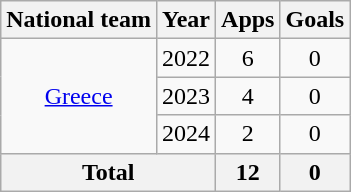<table class=wikitable style=text-align:center>
<tr>
<th>National team</th>
<th>Year</th>
<th>Apps</th>
<th>Goals</th>
</tr>
<tr>
<td rowspan="3"><a href='#'>Greece</a></td>
<td>2022</td>
<td>6</td>
<td>0</td>
</tr>
<tr>
<td>2023</td>
<td>4</td>
<td>0</td>
</tr>
<tr>
<td>2024</td>
<td>2</td>
<td>0</td>
</tr>
<tr>
<th colspan="2">Total</th>
<th>12</th>
<th>0</th>
</tr>
</table>
